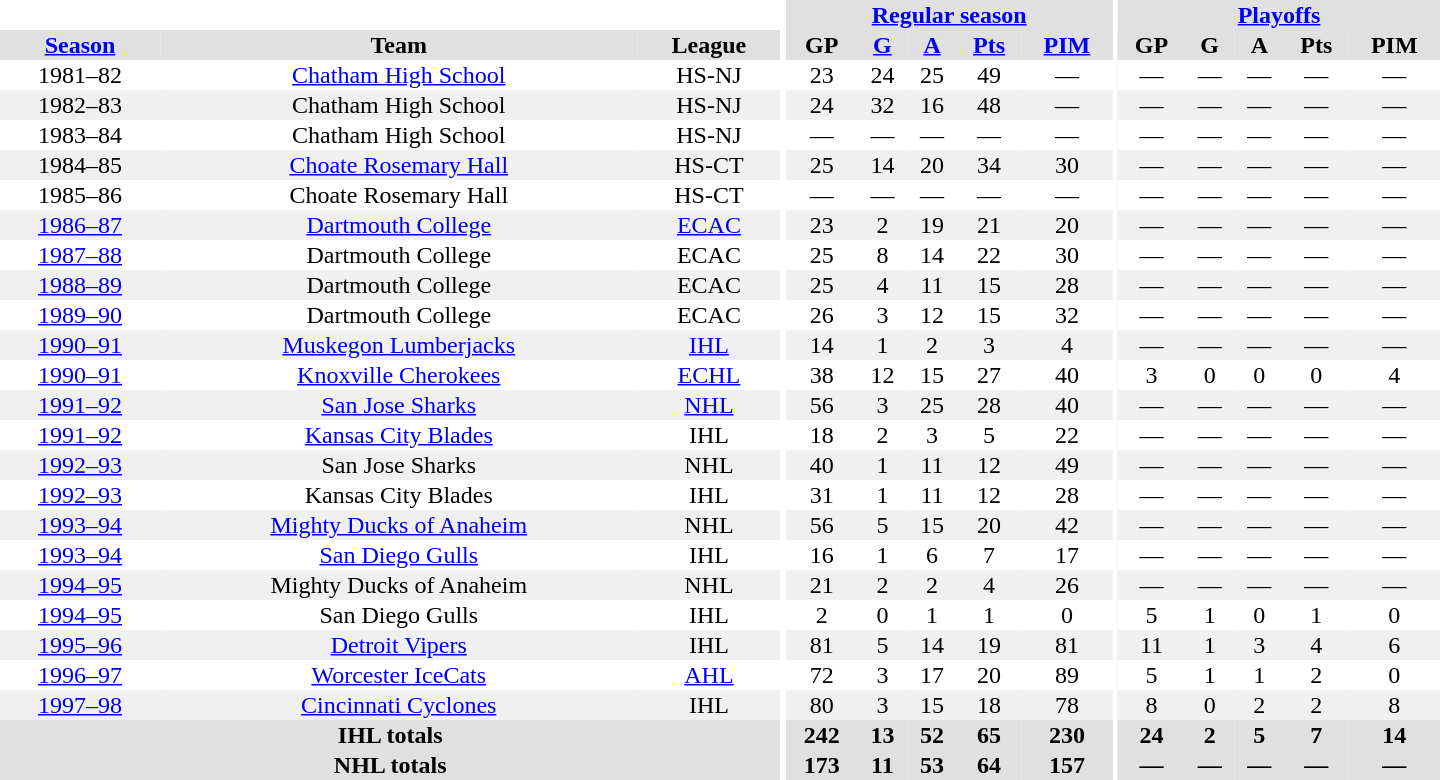<table border="0" cellpadding="1" cellspacing="0" style="text-align:center; width:60em">
<tr bgcolor="#e0e0e0">
<th colspan="3" bgcolor="#ffffff"></th>
<th rowspan="100" bgcolor="#ffffff"></th>
<th colspan="5"><a href='#'>Regular season</a></th>
<th rowspan="100" bgcolor="#ffffff"></th>
<th colspan="5"><a href='#'>Playoffs</a></th>
</tr>
<tr bgcolor="#e0e0e0">
<th><a href='#'>Season</a></th>
<th>Team</th>
<th>League</th>
<th>GP</th>
<th><a href='#'>G</a></th>
<th><a href='#'>A</a></th>
<th><a href='#'>Pts</a></th>
<th><a href='#'>PIM</a></th>
<th>GP</th>
<th>G</th>
<th>A</th>
<th>Pts</th>
<th>PIM</th>
</tr>
<tr>
<td>1981–82</td>
<td><a href='#'>Chatham High School</a></td>
<td>HS-NJ</td>
<td>23</td>
<td>24</td>
<td>25</td>
<td>49</td>
<td>—</td>
<td>—</td>
<td>—</td>
<td>—</td>
<td>—</td>
<td>—</td>
</tr>
<tr bgcolor="#f0f0f0">
<td>1982–83</td>
<td>Chatham High School</td>
<td>HS-NJ</td>
<td>24</td>
<td>32</td>
<td>16</td>
<td>48</td>
<td>—</td>
<td>—</td>
<td>—</td>
<td>—</td>
<td>—</td>
<td>—</td>
</tr>
<tr>
<td>1983–84</td>
<td>Chatham High School</td>
<td>HS-NJ</td>
<td>—</td>
<td>—</td>
<td>—</td>
<td>—</td>
<td>—</td>
<td>—</td>
<td>—</td>
<td>—</td>
<td>—</td>
<td>—</td>
</tr>
<tr bgcolor="#f0f0f0">
<td>1984–85</td>
<td><a href='#'>Choate Rosemary Hall</a></td>
<td>HS-CT</td>
<td>25</td>
<td>14</td>
<td>20</td>
<td>34</td>
<td>30</td>
<td>—</td>
<td>—</td>
<td>—</td>
<td>—</td>
<td>—</td>
</tr>
<tr>
<td>1985–86</td>
<td>Choate Rosemary Hall</td>
<td>HS-CT</td>
<td>—</td>
<td>—</td>
<td>—</td>
<td>—</td>
<td>—</td>
<td>—</td>
<td>—</td>
<td>—</td>
<td>—</td>
<td>—</td>
</tr>
<tr bgcolor="#f0f0f0">
<td><a href='#'>1986–87</a></td>
<td><a href='#'>Dartmouth College</a></td>
<td><a href='#'>ECAC</a></td>
<td>23</td>
<td>2</td>
<td>19</td>
<td>21</td>
<td>20</td>
<td>—</td>
<td>—</td>
<td>—</td>
<td>—</td>
<td>—</td>
</tr>
<tr>
<td><a href='#'>1987–88</a></td>
<td>Dartmouth College</td>
<td>ECAC</td>
<td>25</td>
<td>8</td>
<td>14</td>
<td>22</td>
<td>30</td>
<td>—</td>
<td>—</td>
<td>—</td>
<td>—</td>
<td>—</td>
</tr>
<tr bgcolor="#f0f0f0">
<td><a href='#'>1988–89</a></td>
<td>Dartmouth College</td>
<td>ECAC</td>
<td>25</td>
<td>4</td>
<td>11</td>
<td>15</td>
<td>28</td>
<td>—</td>
<td>—</td>
<td>—</td>
<td>—</td>
<td>—</td>
</tr>
<tr>
<td><a href='#'>1989–90</a></td>
<td>Dartmouth College</td>
<td>ECAC</td>
<td>26</td>
<td>3</td>
<td>12</td>
<td>15</td>
<td>32</td>
<td>—</td>
<td>—</td>
<td>—</td>
<td>—</td>
<td>—</td>
</tr>
<tr bgcolor="#f0f0f0">
<td><a href='#'>1990–91</a></td>
<td><a href='#'>Muskegon Lumberjacks</a></td>
<td><a href='#'>IHL</a></td>
<td>14</td>
<td>1</td>
<td>2</td>
<td>3</td>
<td>4</td>
<td>—</td>
<td>—</td>
<td>—</td>
<td>—</td>
<td>—</td>
</tr>
<tr>
<td><a href='#'>1990–91</a></td>
<td><a href='#'>Knoxville Cherokees</a></td>
<td><a href='#'>ECHL</a></td>
<td>38</td>
<td>12</td>
<td>15</td>
<td>27</td>
<td>40</td>
<td>3</td>
<td>0</td>
<td>0</td>
<td>0</td>
<td>4</td>
</tr>
<tr bgcolor="#f0f0f0">
<td><a href='#'>1991–92</a></td>
<td><a href='#'>San Jose Sharks</a></td>
<td><a href='#'>NHL</a></td>
<td>56</td>
<td>3</td>
<td>25</td>
<td>28</td>
<td>40</td>
<td>—</td>
<td>—</td>
<td>—</td>
<td>—</td>
<td>—</td>
</tr>
<tr>
<td><a href='#'>1991–92</a></td>
<td><a href='#'>Kansas City Blades</a></td>
<td>IHL</td>
<td>18</td>
<td>2</td>
<td>3</td>
<td>5</td>
<td>22</td>
<td>—</td>
<td>—</td>
<td>—</td>
<td>—</td>
<td>—</td>
</tr>
<tr bgcolor="#f0f0f0">
<td><a href='#'>1992–93</a></td>
<td>San Jose Sharks</td>
<td>NHL</td>
<td>40</td>
<td>1</td>
<td>11</td>
<td>12</td>
<td>49</td>
<td>—</td>
<td>—</td>
<td>—</td>
<td>—</td>
<td>—</td>
</tr>
<tr>
<td><a href='#'>1992–93</a></td>
<td>Kansas City Blades</td>
<td>IHL</td>
<td>31</td>
<td>1</td>
<td>11</td>
<td>12</td>
<td>28</td>
<td>—</td>
<td>—</td>
<td>—</td>
<td>—</td>
<td>—</td>
</tr>
<tr bgcolor="#f0f0f0">
<td><a href='#'>1993–94</a></td>
<td><a href='#'>Mighty Ducks of Anaheim</a></td>
<td>NHL</td>
<td>56</td>
<td>5</td>
<td>15</td>
<td>20</td>
<td>42</td>
<td>—</td>
<td>—</td>
<td>—</td>
<td>—</td>
<td>—</td>
</tr>
<tr>
<td><a href='#'>1993–94</a></td>
<td><a href='#'>San Diego Gulls</a></td>
<td>IHL</td>
<td>16</td>
<td>1</td>
<td>6</td>
<td>7</td>
<td>17</td>
<td>—</td>
<td>—</td>
<td>—</td>
<td>—</td>
<td>—</td>
</tr>
<tr bgcolor="#f0f0f0">
<td><a href='#'>1994–95</a></td>
<td>Mighty Ducks of Anaheim</td>
<td>NHL</td>
<td>21</td>
<td>2</td>
<td>2</td>
<td>4</td>
<td>26</td>
<td>—</td>
<td>—</td>
<td>—</td>
<td>—</td>
<td>—</td>
</tr>
<tr>
<td><a href='#'>1994–95</a></td>
<td>San Diego Gulls</td>
<td>IHL</td>
<td>2</td>
<td>0</td>
<td>1</td>
<td>1</td>
<td>0</td>
<td>5</td>
<td>1</td>
<td>0</td>
<td>1</td>
<td>0</td>
</tr>
<tr bgcolor="#f0f0f0">
<td><a href='#'>1995–96</a></td>
<td><a href='#'>Detroit Vipers</a></td>
<td>IHL</td>
<td>81</td>
<td>5</td>
<td>14</td>
<td>19</td>
<td>81</td>
<td>11</td>
<td>1</td>
<td>3</td>
<td>4</td>
<td>6</td>
</tr>
<tr>
<td><a href='#'>1996–97</a></td>
<td><a href='#'>Worcester IceCats</a></td>
<td><a href='#'>AHL</a></td>
<td>72</td>
<td>3</td>
<td>17</td>
<td>20</td>
<td>89</td>
<td>5</td>
<td>1</td>
<td>1</td>
<td>2</td>
<td>0</td>
</tr>
<tr bgcolor="#f0f0f0">
<td><a href='#'>1997–98</a></td>
<td><a href='#'>Cincinnati Cyclones</a></td>
<td>IHL</td>
<td>80</td>
<td>3</td>
<td>15</td>
<td>18</td>
<td>78</td>
<td>8</td>
<td>0</td>
<td>2</td>
<td>2</td>
<td>8</td>
</tr>
<tr bgcolor="#e0e0e0">
<th colspan="3">IHL totals</th>
<th>242</th>
<th>13</th>
<th>52</th>
<th>65</th>
<th>230</th>
<th>24</th>
<th>2</th>
<th>5</th>
<th>7</th>
<th>14</th>
</tr>
<tr bgcolor="#e0e0e0">
<th colspan="3">NHL totals</th>
<th>173</th>
<th>11</th>
<th>53</th>
<th>64</th>
<th>157</th>
<th>—</th>
<th>—</th>
<th>—</th>
<th>—</th>
<th>—</th>
</tr>
</table>
